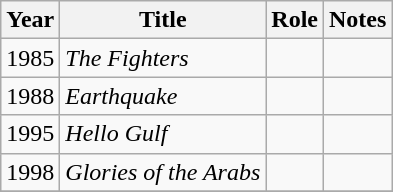<table class="wikitable">
<tr>
<th>Year</th>
<th>Title</th>
<th>Role</th>
<th>Notes</th>
</tr>
<tr>
<td>1985</td>
<td><em>The Fighters</em></td>
<td></td>
<td></td>
</tr>
<tr>
<td>1988</td>
<td><em>Earthquake</em></td>
<td></td>
<td></td>
</tr>
<tr>
<td>1995</td>
<td><em>Hello Gulf</em></td>
<td></td>
<td></td>
</tr>
<tr>
<td>1998</td>
<td><em>Glories of the Arabs</em></td>
<td></td>
<td></td>
</tr>
<tr>
</tr>
</table>
